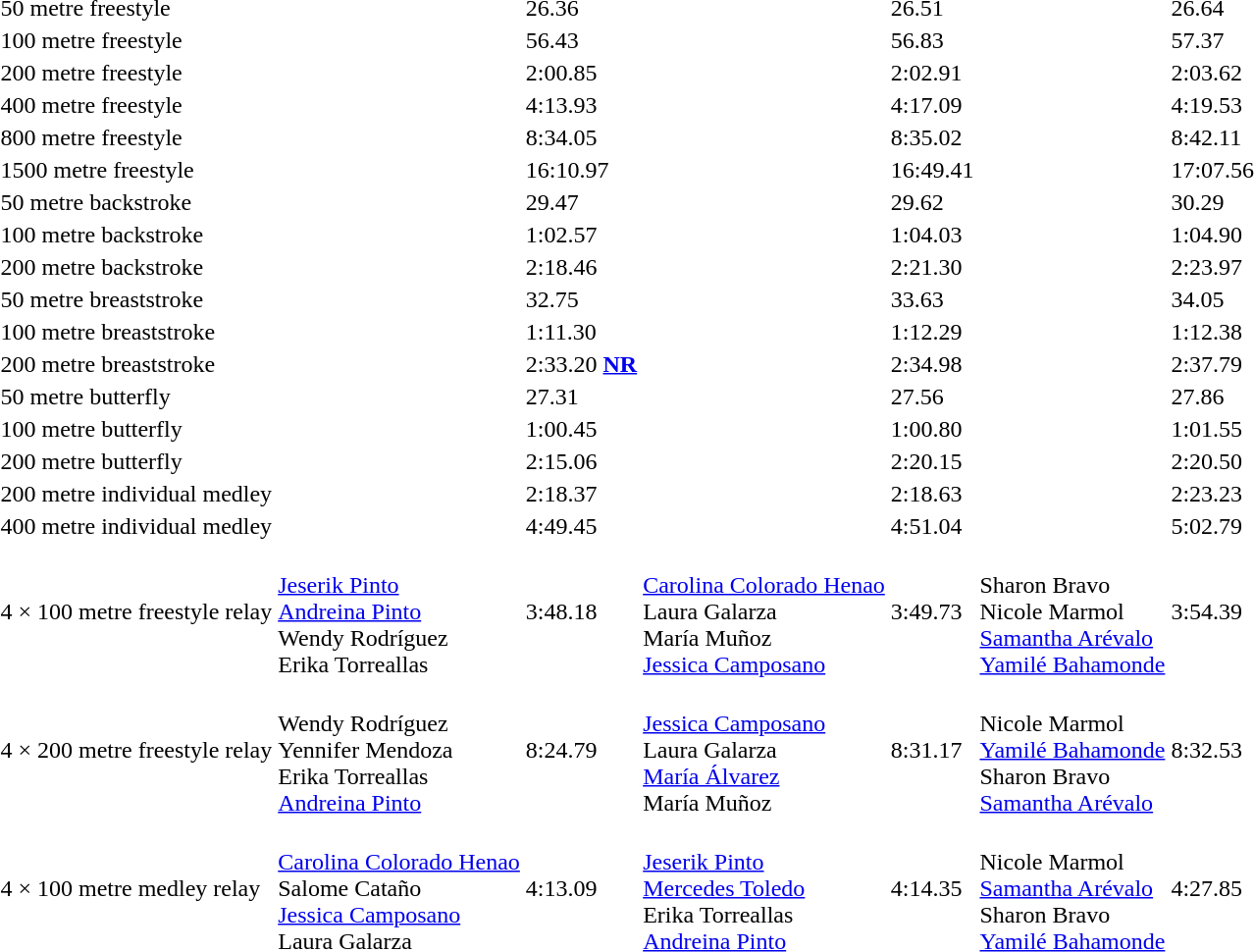<table>
<tr>
<td>50 metre freestyle</td>
<td></td>
<td>26.36</td>
<td></td>
<td>26.51</td>
<td></td>
<td>26.64</td>
</tr>
<tr>
<td>100 metre freestyle</td>
<td></td>
<td>56.43</td>
<td></td>
<td>56.83</td>
<td></td>
<td>57.37</td>
</tr>
<tr>
<td>200 metre freestyle</td>
<td></td>
<td>2:00.85</td>
<td></td>
<td>2:02.91</td>
<td></td>
<td>2:03.62</td>
</tr>
<tr>
<td>400 metre freestyle</td>
<td></td>
<td>4:13.93</td>
<td></td>
<td>4:17.09</td>
<td></td>
<td>4:19.53</td>
</tr>
<tr>
<td>800 metre freestyle</td>
<td></td>
<td>8:34.05</td>
<td></td>
<td>8:35.02</td>
<td></td>
<td>8:42.11</td>
</tr>
<tr>
<td>1500 metre freestyle</td>
<td></td>
<td>16:10.97</td>
<td></td>
<td>16:49.41</td>
<td></td>
<td>17:07.56</td>
</tr>
<tr>
<td>50 metre backstroke</td>
<td></td>
<td>29.47</td>
<td></td>
<td>29.62</td>
<td></td>
<td>30.29</td>
</tr>
<tr>
<td>100 metre backstroke</td>
<td></td>
<td>1:02.57</td>
<td></td>
<td>1:04.03</td>
<td></td>
<td>1:04.90</td>
</tr>
<tr>
<td>200 metre backstroke</td>
<td></td>
<td>2:18.46</td>
<td></td>
<td>2:21.30</td>
<td></td>
<td>2:23.97</td>
</tr>
<tr>
<td>50 metre breaststroke</td>
<td></td>
<td>32.75</td>
<td></td>
<td>33.63</td>
<td></td>
<td>34.05</td>
</tr>
<tr>
<td>100 metre breaststroke</td>
<td></td>
<td>1:11.30</td>
<td></td>
<td>1:12.29</td>
<td></td>
<td>1:12.38</td>
</tr>
<tr>
<td>200 metre breaststroke</td>
<td></td>
<td>2:33.20 <strong><a href='#'>NR</a></strong></td>
<td></td>
<td>2:34.98</td>
<td></td>
<td>2:37.79</td>
</tr>
<tr>
<td>50 metre butterfly</td>
<td></td>
<td>27.31</td>
<td></td>
<td>27.56</td>
<td></td>
<td>27.86</td>
</tr>
<tr>
<td>100 metre butterfly</td>
<td></td>
<td>1:00.45</td>
<td></td>
<td>1:00.80</td>
<td></td>
<td>1:01.55</td>
</tr>
<tr>
<td>200 metre butterfly</td>
<td></td>
<td>2:15.06</td>
<td></td>
<td>2:20.15</td>
<td></td>
<td>2:20.50</td>
</tr>
<tr>
<td>200 metre individual medley</td>
<td></td>
<td>2:18.37</td>
<td></td>
<td>2:18.63</td>
<td></td>
<td>2:23.23</td>
</tr>
<tr>
<td>400 metre individual medley</td>
<td></td>
<td>4:49.45</td>
<td></td>
<td>4:51.04</td>
<td></td>
<td>5:02.79</td>
</tr>
<tr>
<td>4 × 100 metre freestyle relay</td>
<td><br><a href='#'>Jeserik Pinto</a><br><a href='#'>Andreina Pinto</a><br>Wendy Rodríguez<br>Erika Torreallas</td>
<td>3:48.18</td>
<td><br><a href='#'>Carolina Colorado Henao</a><br>Laura Galarza<br>María Muñoz<br><a href='#'>Jessica Camposano</a></td>
<td>3:49.73</td>
<td><br>Sharon Bravo<br>Nicole Marmol<br><a href='#'>Samantha Arévalo</a><br><a href='#'>Yamilé Bahamonde</a></td>
<td>3:54.39</td>
</tr>
<tr>
<td>4 × 200 metre freestyle relay</td>
<td><br>Wendy Rodríguez<br>Yennifer Mendoza<br>Erika Torreallas<br><a href='#'>Andreina Pinto</a></td>
<td>8:24.79</td>
<td><br><a href='#'>Jessica Camposano</a><br>Laura Galarza<br><a href='#'>María Álvarez</a><br>María Muñoz</td>
<td>8:31.17</td>
<td><br>Nicole Marmol<br><a href='#'>Yamilé Bahamonde</a><br>Sharon Bravo<br><a href='#'>Samantha Arévalo</a></td>
<td>8:32.53</td>
</tr>
<tr>
<td>4 × 100 metre medley relay</td>
<td><br><a href='#'>Carolina Colorado Henao</a><br>Salome Cataño<br><a href='#'>Jessica Camposano</a><br>Laura Galarza</td>
<td>4:13.09</td>
<td><br><a href='#'>Jeserik Pinto</a><br><a href='#'>Mercedes Toledo</a><br>Erika Torreallas<br><a href='#'>Andreina Pinto</a></td>
<td>4:14.35</td>
<td><br>Nicole Marmol<br><a href='#'>Samantha Arévalo</a><br>Sharon Bravo<br><a href='#'>Yamilé Bahamonde</a></td>
<td>4:27.85</td>
</tr>
</table>
